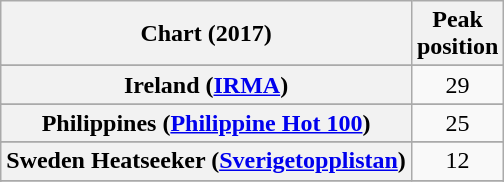<table class="wikitable sortable plainrowheaders" style="text-align:center;">
<tr>
<th>Chart (2017)</th>
<th>Peak<br>position</th>
</tr>
<tr>
</tr>
<tr>
</tr>
<tr>
</tr>
<tr>
</tr>
<tr>
</tr>
<tr>
</tr>
<tr>
<th scope="row">Ireland (<a href='#'>IRMA</a>)</th>
<td>29</td>
</tr>
<tr>
</tr>
<tr>
</tr>
<tr>
<th scope="row">Philippines (<a href='#'>Philippine Hot 100</a>)</th>
<td>25</td>
</tr>
<tr>
</tr>
<tr>
</tr>
<tr>
</tr>
<tr>
</tr>
<tr>
<th scope="row">Sweden Heatseeker (<a href='#'>Sverigetopplistan</a>)</th>
<td>12</td>
</tr>
<tr>
</tr>
<tr>
</tr>
<tr>
</tr>
<tr>
</tr>
</table>
